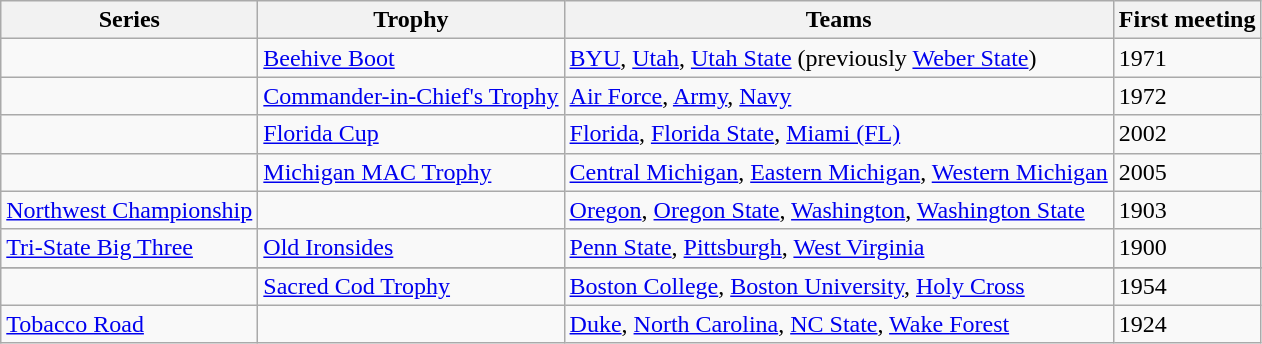<table class="wikitable sortable">
<tr>
<th>Series</th>
<th>Trophy</th>
<th>Teams</th>
<th>First meeting</th>
</tr>
<tr>
<td></td>
<td><a href='#'>Beehive Boot</a></td>
<td><a href='#'>BYU</a>, <a href='#'>Utah</a>, <a href='#'>Utah State</a> (previously <a href='#'>Weber State</a>)</td>
<td>1971</td>
</tr>
<tr>
<td></td>
<td><a href='#'>Commander-in-Chief's Trophy</a></td>
<td><a href='#'>Air Force</a>, <a href='#'>Army</a>, <a href='#'>Navy</a></td>
<td>1972</td>
</tr>
<tr>
<td></td>
<td><a href='#'>Florida Cup</a></td>
<td><a href='#'>Florida</a>, <a href='#'>Florida State</a>, <a href='#'>Miami (FL)</a></td>
<td>2002</td>
</tr>
<tr>
<td></td>
<td><a href='#'>Michigan MAC Trophy</a></td>
<td><a href='#'>Central Michigan</a>, <a href='#'>Eastern Michigan</a>, <a href='#'>Western Michigan</a></td>
<td>2005</td>
</tr>
<tr>
<td><a href='#'>Northwest Championship</a></td>
<td></td>
<td><a href='#'>Oregon</a>, <a href='#'>Oregon State</a>, <a href='#'>Washington</a>, <a href='#'>Washington State</a></td>
<td>1903</td>
</tr>
<tr>
<td><a href='#'>Tri-State Big Three</a></td>
<td><a href='#'>Old Ironsides</a></td>
<td><a href='#'>Penn State</a>, <a href='#'>Pittsburgh</a>, <a href='#'>West Virginia</a></td>
<td>1900</td>
</tr>
<tr>
</tr>
<tr>
<td></td>
<td><a href='#'>Sacred Cod Trophy</a></td>
<td><a href='#'>Boston College</a>, <a href='#'>Boston University</a>, <a href='#'>Holy Cross</a></td>
<td>1954</td>
</tr>
<tr>
<td><a href='#'>Tobacco Road</a></td>
<td></td>
<td><a href='#'>Duke</a>, <a href='#'>North Carolina</a>, <a href='#'>NC State</a>, <a href='#'>Wake Forest</a></td>
<td>1924</td>
</tr>
</table>
